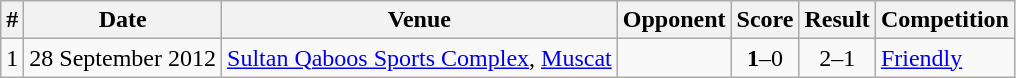<table class="wikitable">
<tr>
<th>#</th>
<th>Date</th>
<th>Venue</th>
<th>Opponent</th>
<th>Score</th>
<th>Result</th>
<th>Competition</th>
</tr>
<tr>
<td>1</td>
<td>28 September 2012</td>
<td><a href='#'>Sultan Qaboos Sports Complex</a>, <a href='#'>Muscat</a></td>
<td></td>
<td align=center><strong>1</strong>–0</td>
<td align=center>2–1</td>
<td><a href='#'>Friendly</a></td>
</tr>
</table>
